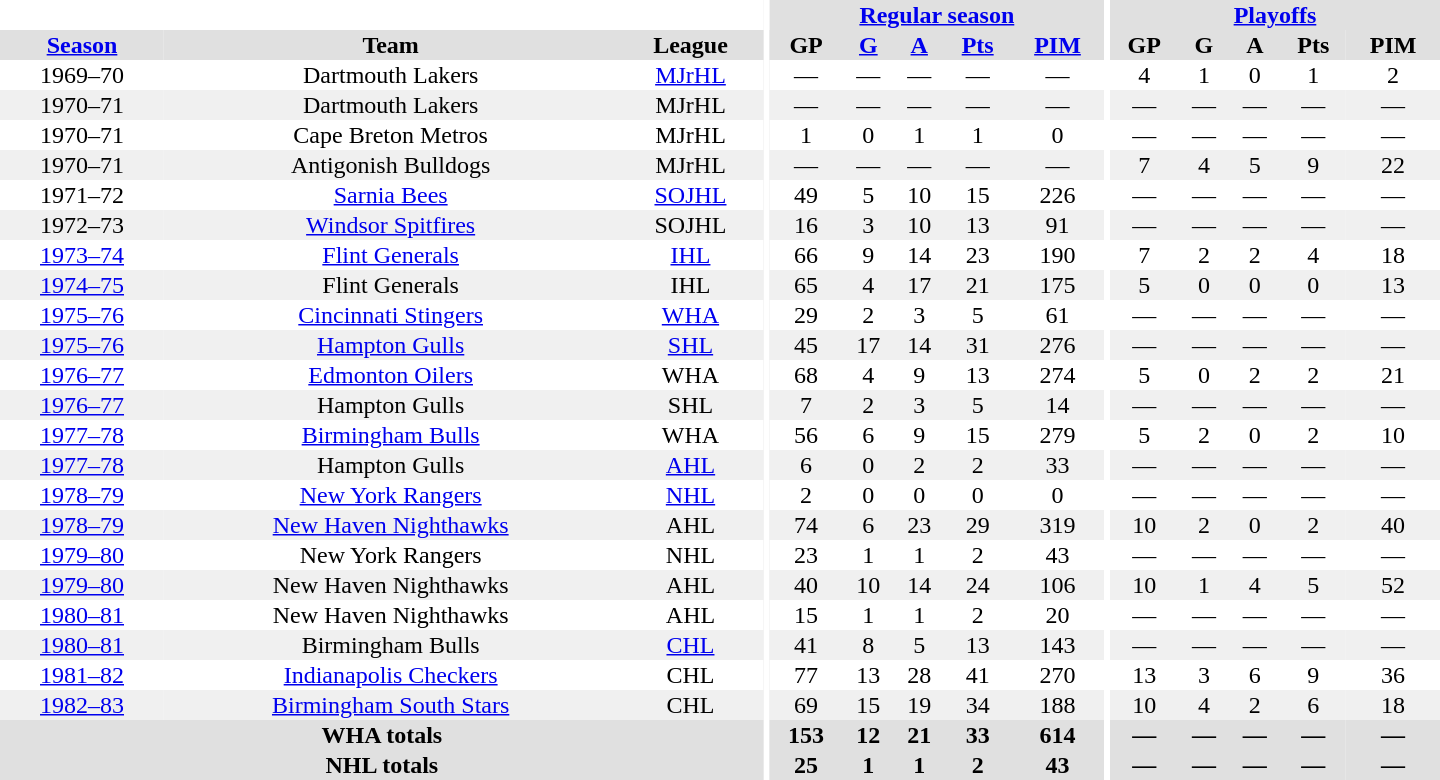<table border="0" cellpadding="1" cellspacing="0" style="text-align:center; width:60em">
<tr bgcolor="#e0e0e0">
<th colspan="3" bgcolor="#ffffff"></th>
<th rowspan="100" bgcolor="#ffffff"></th>
<th colspan="5"><a href='#'>Regular season</a></th>
<th rowspan="100" bgcolor="#ffffff"></th>
<th colspan="5"><a href='#'>Playoffs</a></th>
</tr>
<tr bgcolor="#e0e0e0">
<th><a href='#'>Season</a></th>
<th>Team</th>
<th>League</th>
<th>GP</th>
<th><a href='#'>G</a></th>
<th><a href='#'>A</a></th>
<th><a href='#'>Pts</a></th>
<th><a href='#'>PIM</a></th>
<th>GP</th>
<th>G</th>
<th>A</th>
<th>Pts</th>
<th>PIM</th>
</tr>
<tr>
<td>1969–70</td>
<td>Dartmouth Lakers</td>
<td><a href='#'>MJrHL</a></td>
<td>—</td>
<td>—</td>
<td>—</td>
<td>—</td>
<td>—</td>
<td>4</td>
<td>1</td>
<td>0</td>
<td>1</td>
<td>2</td>
</tr>
<tr bgcolor="#f0f0f0">
<td>1970–71</td>
<td>Dartmouth Lakers</td>
<td>MJrHL</td>
<td>—</td>
<td>—</td>
<td>—</td>
<td>—</td>
<td>—</td>
<td>—</td>
<td>—</td>
<td>—</td>
<td>—</td>
<td>—</td>
</tr>
<tr>
<td>1970–71</td>
<td>Cape Breton Metros</td>
<td>MJrHL</td>
<td>1</td>
<td>0</td>
<td>1</td>
<td>1</td>
<td>0</td>
<td>—</td>
<td>—</td>
<td>—</td>
<td>—</td>
<td>—</td>
</tr>
<tr bgcolor="#f0f0f0">
<td>1970–71</td>
<td>Antigonish Bulldogs</td>
<td>MJrHL</td>
<td>—</td>
<td>—</td>
<td>—</td>
<td>—</td>
<td>—</td>
<td>7</td>
<td>4</td>
<td>5</td>
<td>9</td>
<td>22</td>
</tr>
<tr>
<td>1971–72</td>
<td><a href='#'>Sarnia Bees</a></td>
<td><a href='#'>SOJHL</a></td>
<td>49</td>
<td>5</td>
<td>10</td>
<td>15</td>
<td>226</td>
<td>—</td>
<td>—</td>
<td>—</td>
<td>—</td>
<td>—</td>
</tr>
<tr bgcolor="#f0f0f0">
<td>1972–73</td>
<td><a href='#'>Windsor Spitfires</a></td>
<td>SOJHL</td>
<td>16</td>
<td>3</td>
<td>10</td>
<td>13</td>
<td>91</td>
<td>—</td>
<td>—</td>
<td>—</td>
<td>—</td>
<td>—</td>
</tr>
<tr>
<td><a href='#'>1973–74</a></td>
<td><a href='#'>Flint Generals</a></td>
<td><a href='#'>IHL</a></td>
<td>66</td>
<td>9</td>
<td>14</td>
<td>23</td>
<td>190</td>
<td>7</td>
<td>2</td>
<td>2</td>
<td>4</td>
<td>18</td>
</tr>
<tr bgcolor="#f0f0f0">
<td><a href='#'>1974–75</a></td>
<td>Flint Generals</td>
<td>IHL</td>
<td>65</td>
<td>4</td>
<td>17</td>
<td>21</td>
<td>175</td>
<td>5</td>
<td>0</td>
<td>0</td>
<td>0</td>
<td>13</td>
</tr>
<tr>
<td><a href='#'>1975–76</a></td>
<td><a href='#'>Cincinnati Stingers</a></td>
<td><a href='#'>WHA</a></td>
<td>29</td>
<td>2</td>
<td>3</td>
<td>5</td>
<td>61</td>
<td>—</td>
<td>—</td>
<td>—</td>
<td>—</td>
<td>—</td>
</tr>
<tr bgcolor="#f0f0f0">
<td><a href='#'>1975–76</a></td>
<td><a href='#'>Hampton Gulls</a></td>
<td><a href='#'>SHL</a></td>
<td>45</td>
<td>17</td>
<td>14</td>
<td>31</td>
<td>276</td>
<td>—</td>
<td>—</td>
<td>—</td>
<td>—</td>
<td>—</td>
</tr>
<tr>
<td><a href='#'>1976–77</a></td>
<td><a href='#'>Edmonton Oilers</a></td>
<td>WHA</td>
<td>68</td>
<td>4</td>
<td>9</td>
<td>13</td>
<td>274</td>
<td>5</td>
<td>0</td>
<td>2</td>
<td>2</td>
<td>21</td>
</tr>
<tr bgcolor="#f0f0f0">
<td><a href='#'>1976–77</a></td>
<td>Hampton Gulls</td>
<td>SHL</td>
<td>7</td>
<td>2</td>
<td>3</td>
<td>5</td>
<td>14</td>
<td>—</td>
<td>—</td>
<td>—</td>
<td>—</td>
<td>—</td>
</tr>
<tr>
<td><a href='#'>1977–78</a></td>
<td><a href='#'>Birmingham Bulls</a></td>
<td>WHA</td>
<td>56</td>
<td>6</td>
<td>9</td>
<td>15</td>
<td>279</td>
<td>5</td>
<td>2</td>
<td>0</td>
<td>2</td>
<td>10</td>
</tr>
<tr bgcolor="#f0f0f0">
<td><a href='#'>1977–78</a></td>
<td>Hampton Gulls</td>
<td><a href='#'>AHL</a></td>
<td>6</td>
<td>0</td>
<td>2</td>
<td>2</td>
<td>33</td>
<td>—</td>
<td>—</td>
<td>—</td>
<td>—</td>
<td>—</td>
</tr>
<tr>
<td><a href='#'>1978–79</a></td>
<td><a href='#'>New York Rangers</a></td>
<td><a href='#'>NHL</a></td>
<td>2</td>
<td>0</td>
<td>0</td>
<td>0</td>
<td>0</td>
<td>—</td>
<td>—</td>
<td>—</td>
<td>—</td>
<td>—</td>
</tr>
<tr bgcolor="#f0f0f0">
<td><a href='#'>1978–79</a></td>
<td><a href='#'>New Haven Nighthawks</a></td>
<td>AHL</td>
<td>74</td>
<td>6</td>
<td>23</td>
<td>29</td>
<td>319</td>
<td>10</td>
<td>2</td>
<td>0</td>
<td>2</td>
<td>40</td>
</tr>
<tr>
<td><a href='#'>1979–80</a></td>
<td>New York Rangers</td>
<td>NHL</td>
<td>23</td>
<td>1</td>
<td>1</td>
<td>2</td>
<td>43</td>
<td>—</td>
<td>—</td>
<td>—</td>
<td>—</td>
<td>—</td>
</tr>
<tr bgcolor="#f0f0f0">
<td><a href='#'>1979–80</a></td>
<td>New Haven Nighthawks</td>
<td>AHL</td>
<td>40</td>
<td>10</td>
<td>14</td>
<td>24</td>
<td>106</td>
<td>10</td>
<td>1</td>
<td>4</td>
<td>5</td>
<td>52</td>
</tr>
<tr>
<td><a href='#'>1980–81</a></td>
<td>New Haven Nighthawks</td>
<td>AHL</td>
<td>15</td>
<td>1</td>
<td>1</td>
<td>2</td>
<td>20</td>
<td>—</td>
<td>—</td>
<td>—</td>
<td>—</td>
<td>—</td>
</tr>
<tr bgcolor="#f0f0f0">
<td><a href='#'>1980–81</a></td>
<td>Birmingham Bulls</td>
<td><a href='#'>CHL</a></td>
<td>41</td>
<td>8</td>
<td>5</td>
<td>13</td>
<td>143</td>
<td>—</td>
<td>—</td>
<td>—</td>
<td>—</td>
<td>—</td>
</tr>
<tr>
<td><a href='#'>1981–82</a></td>
<td><a href='#'>Indianapolis Checkers</a></td>
<td>CHL</td>
<td>77</td>
<td>13</td>
<td>28</td>
<td>41</td>
<td>270</td>
<td>13</td>
<td>3</td>
<td>6</td>
<td>9</td>
<td>36</td>
</tr>
<tr bgcolor="#f0f0f0">
<td><a href='#'>1982–83</a></td>
<td><a href='#'>Birmingham South Stars</a></td>
<td>CHL</td>
<td>69</td>
<td>15</td>
<td>19</td>
<td>34</td>
<td>188</td>
<td>10</td>
<td>4</td>
<td>2</td>
<td>6</td>
<td>18</td>
</tr>
<tr bgcolor="#e0e0e0">
<th colspan="3">WHA totals</th>
<th>153</th>
<th>12</th>
<th>21</th>
<th>33</th>
<th>614</th>
<th>—</th>
<th>—</th>
<th>—</th>
<th>—</th>
<th>—</th>
</tr>
<tr bgcolor="#e0e0e0">
<th colspan="3">NHL totals</th>
<th>25</th>
<th>1</th>
<th>1</th>
<th>2</th>
<th>43</th>
<th>—</th>
<th>—</th>
<th>—</th>
<th>—</th>
<th>—</th>
</tr>
</table>
